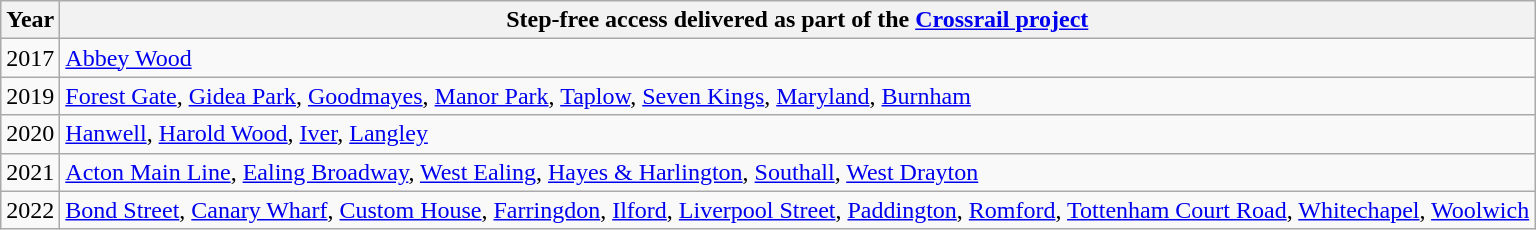<table class="wikitable">
<tr>
<th>Year</th>
<th>Step-free access delivered as part of the <a href='#'>Crossrail project</a></th>
</tr>
<tr>
<td>2017</td>
<td><a href='#'>Abbey Wood</a></td>
</tr>
<tr>
<td>2019</td>
<td><a href='#'>Forest Gate</a>, <a href='#'>Gidea Park</a>, <a href='#'>Goodmayes</a>, <a href='#'>Manor Park</a>, <a href='#'>Taplow</a>, <a href='#'>Seven Kings</a>, <a href='#'>Maryland</a>, <a href='#'>Burnham</a></td>
</tr>
<tr>
<td>2020</td>
<td><a href='#'>Hanwell</a>, <a href='#'>Harold Wood</a>, <a href='#'>Iver</a>, <a href='#'>Langley</a></td>
</tr>
<tr>
<td>2021</td>
<td><a href='#'>Acton Main Line</a>, <a href='#'>Ealing Broadway</a>, <a href='#'>West Ealing</a>, <a href='#'>Hayes & Harlington</a>, <a href='#'>Southall</a>, <a href='#'>West Drayton</a></td>
</tr>
<tr>
<td>2022</td>
<td><a href='#'>Bond Street</a>, <a href='#'>Canary Wharf</a>, <a href='#'>Custom House</a>, <a href='#'>Farringdon</a>, <a href='#'>Ilford</a>, <a href='#'>Liverpool Street</a>, <a href='#'>Paddington</a>, <a href='#'>Romford</a>, <a href='#'>Tottenham Court Road</a>, <a href='#'>Whitechapel</a>, <a href='#'>Woolwich</a></td>
</tr>
</table>
